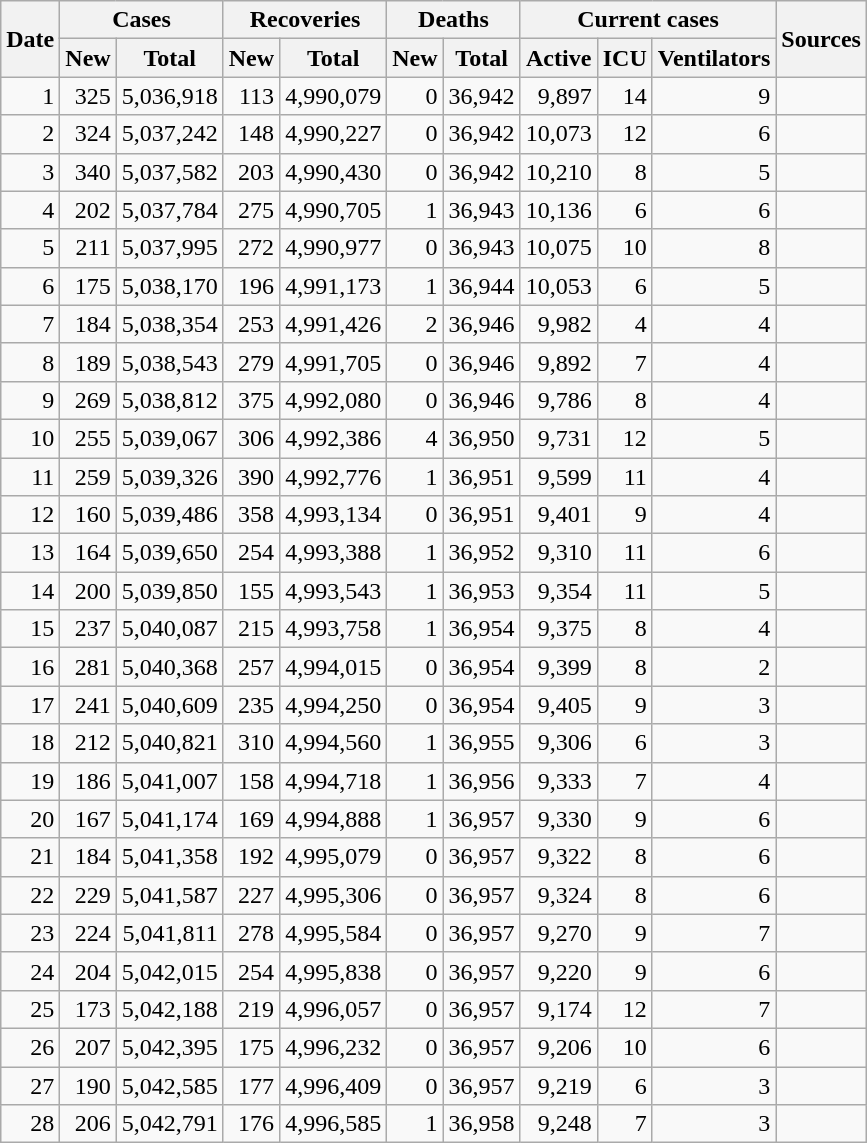<table class="wikitable sortable mw-collapsible mw-collapsed sticky-header-multi sort-under" style="text-align:right;">
<tr>
<th rowspan=2>Date</th>
<th colspan=2>Cases</th>
<th colspan=2>Recoveries</th>
<th colspan=2>Deaths</th>
<th colspan=3>Current cases</th>
<th rowspan=2 class="unsortable">Sources</th>
</tr>
<tr>
<th>New</th>
<th>Total</th>
<th>New</th>
<th>Total</th>
<th>New</th>
<th>Total</th>
<th>Active</th>
<th>ICU</th>
<th>Ventilators</th>
</tr>
<tr>
<td>1</td>
<td>325</td>
<td>5,036,918</td>
<td>113</td>
<td>4,990,079</td>
<td>0</td>
<td>36,942</td>
<td>9,897</td>
<td>14</td>
<td>9</td>
<td></td>
</tr>
<tr>
<td>2</td>
<td>324</td>
<td>5,037,242</td>
<td>148</td>
<td>4,990,227</td>
<td>0</td>
<td>36,942</td>
<td>10,073</td>
<td>12</td>
<td>6</td>
<td></td>
</tr>
<tr>
<td>3</td>
<td>340</td>
<td>5,037,582</td>
<td>203</td>
<td>4,990,430</td>
<td>0</td>
<td>36,942</td>
<td>10,210</td>
<td>8</td>
<td>5</td>
<td></td>
</tr>
<tr>
<td>4</td>
<td>202</td>
<td>5,037,784</td>
<td>275</td>
<td>4,990,705</td>
<td>1</td>
<td>36,943</td>
<td>10,136</td>
<td>6</td>
<td>6</td>
<td></td>
</tr>
<tr>
<td>5</td>
<td>211</td>
<td>5,037,995</td>
<td>272</td>
<td>4,990,977</td>
<td>0</td>
<td>36,943</td>
<td>10,075</td>
<td>10</td>
<td>8</td>
<td></td>
</tr>
<tr>
<td>6</td>
<td>175</td>
<td>5,038,170</td>
<td>196</td>
<td>4,991,173</td>
<td>1</td>
<td>36,944</td>
<td>10,053</td>
<td>6</td>
<td>5</td>
<td></td>
</tr>
<tr>
<td>7</td>
<td>184</td>
<td>5,038,354</td>
<td>253</td>
<td>4,991,426</td>
<td>2</td>
<td>36,946</td>
<td>9,982</td>
<td>4</td>
<td>4</td>
<td></td>
</tr>
<tr>
<td>8</td>
<td>189</td>
<td>5,038,543</td>
<td>279</td>
<td>4,991,705</td>
<td>0</td>
<td>36,946</td>
<td>9,892</td>
<td>7</td>
<td>4</td>
<td></td>
</tr>
<tr>
<td>9</td>
<td>269</td>
<td>5,038,812</td>
<td>375</td>
<td>4,992,080</td>
<td>0</td>
<td>36,946</td>
<td>9,786</td>
<td>8</td>
<td>4</td>
<td></td>
</tr>
<tr>
<td>10</td>
<td>255</td>
<td>5,039,067</td>
<td>306</td>
<td>4,992,386</td>
<td>4</td>
<td>36,950</td>
<td>9,731</td>
<td>12</td>
<td>5</td>
<td></td>
</tr>
<tr>
<td>11</td>
<td>259</td>
<td>5,039,326</td>
<td>390</td>
<td>4,992,776</td>
<td>1</td>
<td>36,951</td>
<td>9,599</td>
<td>11</td>
<td>4</td>
<td></td>
</tr>
<tr>
<td>12</td>
<td>160</td>
<td>5,039,486</td>
<td>358</td>
<td>4,993,134</td>
<td>0</td>
<td>36,951</td>
<td>9,401</td>
<td>9</td>
<td>4</td>
<td></td>
</tr>
<tr>
<td>13</td>
<td>164</td>
<td>5,039,650</td>
<td>254</td>
<td>4,993,388</td>
<td>1</td>
<td>36,952</td>
<td>9,310</td>
<td>11</td>
<td>6</td>
<td></td>
</tr>
<tr>
<td>14</td>
<td>200</td>
<td>5,039,850</td>
<td>155</td>
<td>4,993,543</td>
<td>1</td>
<td>36,953</td>
<td>9,354</td>
<td>11</td>
<td>5</td>
<td></td>
</tr>
<tr>
<td>15</td>
<td>237</td>
<td>5,040,087</td>
<td>215</td>
<td>4,993,758</td>
<td>1</td>
<td>36,954</td>
<td>9,375</td>
<td>8</td>
<td>4</td>
<td></td>
</tr>
<tr>
<td>16</td>
<td>281</td>
<td>5,040,368</td>
<td>257</td>
<td>4,994,015</td>
<td>0</td>
<td>36,954</td>
<td>9,399</td>
<td>8</td>
<td>2</td>
<td></td>
</tr>
<tr>
<td>17</td>
<td>241</td>
<td>5,040,609</td>
<td>235</td>
<td>4,994,250</td>
<td>0</td>
<td>36,954</td>
<td>9,405</td>
<td>9</td>
<td>3</td>
<td></td>
</tr>
<tr>
<td>18</td>
<td>212</td>
<td>5,040,821</td>
<td>310</td>
<td>4,994,560</td>
<td>1</td>
<td>36,955</td>
<td>9,306</td>
<td>6</td>
<td>3</td>
<td></td>
</tr>
<tr>
<td>19</td>
<td>186</td>
<td>5,041,007</td>
<td>158</td>
<td>4,994,718</td>
<td>1</td>
<td>36,956</td>
<td>9,333</td>
<td>7</td>
<td>4</td>
<td></td>
</tr>
<tr>
<td>20</td>
<td>167</td>
<td>5,041,174</td>
<td>169</td>
<td>4,994,888</td>
<td>1</td>
<td>36,957</td>
<td>9,330</td>
<td>9</td>
<td>6</td>
<td></td>
</tr>
<tr>
<td>21</td>
<td>184</td>
<td>5,041,358</td>
<td>192</td>
<td>4,995,079</td>
<td>0</td>
<td>36,957</td>
<td>9,322</td>
<td>8</td>
<td>6</td>
<td></td>
</tr>
<tr>
<td>22</td>
<td>229</td>
<td>5,041,587</td>
<td>227</td>
<td>4,995,306</td>
<td>0</td>
<td>36,957</td>
<td>9,324</td>
<td>8</td>
<td>6</td>
<td></td>
</tr>
<tr>
<td>23</td>
<td>224</td>
<td>5,041,811</td>
<td>278</td>
<td>4,995,584</td>
<td>0</td>
<td>36,957</td>
<td>9,270</td>
<td>9</td>
<td>7</td>
<td></td>
</tr>
<tr>
<td>24</td>
<td>204</td>
<td>5,042,015</td>
<td>254</td>
<td>4,995,838</td>
<td>0</td>
<td>36,957</td>
<td>9,220</td>
<td>9</td>
<td>6</td>
<td></td>
</tr>
<tr>
<td>25</td>
<td>173</td>
<td>5,042,188</td>
<td>219</td>
<td>4,996,057</td>
<td>0</td>
<td>36,957</td>
<td>9,174</td>
<td>12</td>
<td>7</td>
<td></td>
</tr>
<tr>
<td>26</td>
<td>207</td>
<td>5,042,395</td>
<td>175</td>
<td>4,996,232</td>
<td>0</td>
<td>36,957</td>
<td>9,206</td>
<td>10</td>
<td>6</td>
<td></td>
</tr>
<tr>
<td>27</td>
<td>190</td>
<td>5,042,585</td>
<td>177</td>
<td>4,996,409</td>
<td>0</td>
<td>36,957</td>
<td>9,219</td>
<td>6</td>
<td>3</td>
<td></td>
</tr>
<tr>
<td>28</td>
<td>206</td>
<td>5,042,791</td>
<td>176</td>
<td>4,996,585</td>
<td>1</td>
<td>36,958</td>
<td>9,248</td>
<td>7</td>
<td>3</td>
<td></td>
</tr>
</table>
